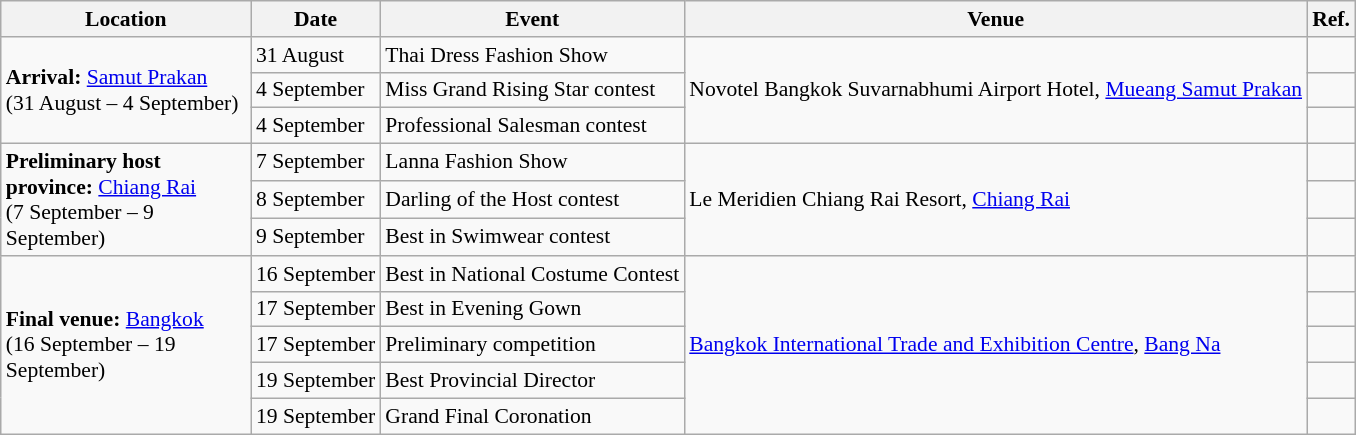<table class="wikitable" style="font-size: 90%">
<tr>
<th width=160>Location</th>
<th>Date</th>
<th>Event</th>
<th>Venue</th>
<th>Ref.</th>
</tr>
<tr>
<td rowspan=3><strong>Arrival:</strong> <a href='#'>Samut Prakan</a><br>(31 August – 4 September)</td>
<td>31 August</td>
<td>Thai Dress Fashion Show</td>
<td rowspan=3>Novotel Bangkok Suvarnabhumi Airport Hotel, <a href='#'>Mueang Samut Prakan</a></td>
<td align=center></td>
</tr>
<tr>
<td>4 September</td>
<td>Miss Grand Rising Star contest</td>
<td></td>
</tr>
<tr>
<td>4 September</td>
<td>Professional Salesman contest</td>
<td></td>
</tr>
<tr>
<td rowspan=3><strong>Preliminary host province:</strong> <a href='#'>Chiang Rai</a><br>(7 September – 9 September)</td>
<td>7 September</td>
<td>Lanna Fashion Show</td>
<td rowspan=3>Le Meridien Chiang Rai Resort, <a href='#'>Chiang Rai</a></td>
<td align=center></td>
</tr>
<tr>
<td>8 September</td>
<td>Darling of the Host contest</td>
<td></td>
</tr>
<tr>
<td>9 September</td>
<td>Best in Swimwear contest</td>
<td></td>
</tr>
<tr>
<td rowspan=5><strong>Final venue:</strong> <a href='#'>Bangkok</a><br>(16 September – 19 September)</td>
<td>16 September</td>
<td>Best in National Costume Contest</td>
<td rowspan=5><a href='#'>Bangkok International Trade and Exhibition Centre</a>, <a href='#'>Bang Na</a></td>
<td align=center></td>
</tr>
<tr>
<td>17 September</td>
<td>Best in Evening Gown</td>
<td align=center></td>
</tr>
<tr>
<td>17 September</td>
<td>Preliminary competition</td>
<td align=center></td>
</tr>
<tr>
<td>19 September</td>
<td>Best Provincial Director</td>
<td align=center></td>
</tr>
<tr>
<td>19 September</td>
<td>Grand Final Coronation</td>
<td align=center></td>
</tr>
</table>
